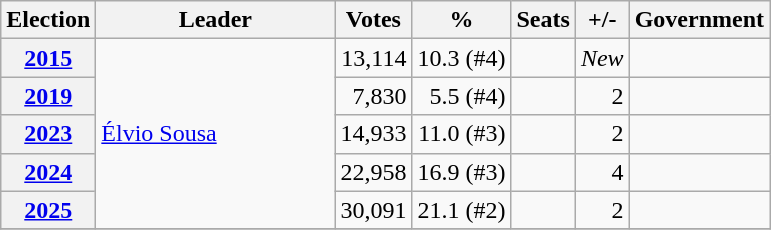<table class="wikitable" style="text-align:right;">
<tr>
<th>Election</th>
<th width="152px">Leader</th>
<th>Votes</th>
<th>%</th>
<th>Seats</th>
<th>+/-</th>
<th>Government</th>
</tr>
<tr>
<th><a href='#'>2015</a></th>
<td rowspan="5" align="left"><a href='#'>Élvio Sousa</a></td>
<td>13,114</td>
<td>10.3 (#4)</td>
<td></td>
<td><em>New</em></td>
<td></td>
</tr>
<tr>
<th><a href='#'>2019</a></th>
<td>7,830</td>
<td>5.5 (#4)</td>
<td></td>
<td> 2</td>
<td></td>
</tr>
<tr>
<th><a href='#'>2023</a></th>
<td>14,933</td>
<td>11.0 (#3)</td>
<td></td>
<td> 2</td>
<td></td>
</tr>
<tr>
<th><a href='#'>2024</a></th>
<td>22,958</td>
<td>16.9 (#3)</td>
<td></td>
<td> 4</td>
<td></td>
</tr>
<tr>
<th><a href='#'>2025</a></th>
<td>30,091</td>
<td>21.1 (#2)</td>
<td></td>
<td> 2</td>
<td></td>
</tr>
<tr>
</tr>
</table>
